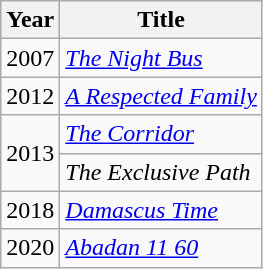<table class="wikitable sortable">
<tr>
<th>Year</th>
<th>Title</th>
</tr>
<tr>
<td>2007</td>
<td><em><a href='#'>The Night Bus</a></em></td>
</tr>
<tr>
<td>2012</td>
<td><em><a href='#'>A Respected Family</a></em></td>
</tr>
<tr>
<td rowspan="2">2013</td>
<td><em><a href='#'>The Corridor</a></em></td>
</tr>
<tr>
<td><em>The Exclusive Path</em></td>
</tr>
<tr>
<td>2018</td>
<td><em><a href='#'>Damascus Time</a></em></td>
</tr>
<tr>
<td>2020</td>
<td><em><a href='#'>Abadan 11 60</a></em></td>
</tr>
</table>
